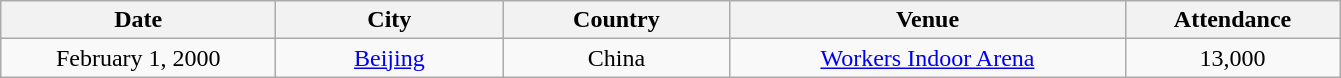<table class="wikitable" style="text-align:center">
<tr>
<th scope="col" style="width:11em;">Date</th>
<th scope="col" style="width:9em;">City</th>
<th scope="col" style="width:9em;">Country</th>
<th scope="col" style="width:16em;">Venue</th>
<th scope="col" style="width:8.5em;">Attendance</th>
</tr>
<tr>
<td>February 1, 2000</td>
<td><a href='#'>Beijing</a></td>
<td>China</td>
<td><a href='#'>Workers Indoor Arena</a></td>
<td>13,000</td>
</tr>
</table>
